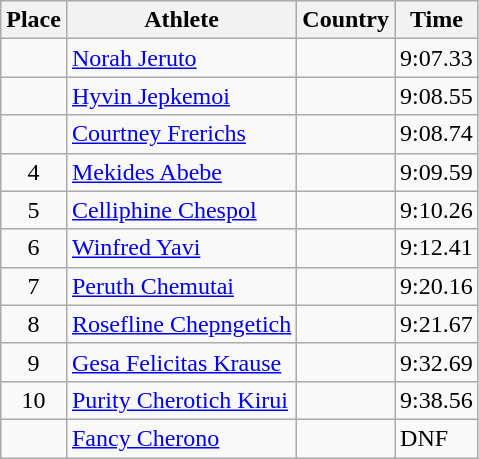<table class="wikitable">
<tr>
<th>Place</th>
<th>Athlete</th>
<th>Country</th>
<th>Time</th>
</tr>
<tr>
<td align=center></td>
<td><a href='#'>Norah Jeruto</a></td>
<td></td>
<td>9:07.33</td>
</tr>
<tr>
<td align=center></td>
<td><a href='#'>Hyvin Jepkemoi</a></td>
<td></td>
<td>9:08.55</td>
</tr>
<tr>
<td align=center></td>
<td><a href='#'>Courtney Frerichs</a></td>
<td></td>
<td>9:08.74</td>
</tr>
<tr>
<td align=center>4</td>
<td><a href='#'>Mekides Abebe</a></td>
<td></td>
<td>9:09.59</td>
</tr>
<tr>
<td align=center>5</td>
<td><a href='#'>Celliphine Chespol</a></td>
<td></td>
<td>9:10.26</td>
</tr>
<tr>
<td align=center>6</td>
<td><a href='#'>Winfred Yavi</a></td>
<td></td>
<td>9:12.41</td>
</tr>
<tr>
<td align=center>7</td>
<td><a href='#'>Peruth Chemutai</a></td>
<td></td>
<td>9:20.16</td>
</tr>
<tr>
<td align=center>8</td>
<td><a href='#'>Rosefline Chepngetich</a></td>
<td></td>
<td>9:21.67</td>
</tr>
<tr>
<td align=center>9</td>
<td><a href='#'>Gesa Felicitas Krause</a></td>
<td></td>
<td>9:32.69</td>
</tr>
<tr>
<td align=center>10</td>
<td><a href='#'>Purity Cherotich Kirui</a></td>
<td></td>
<td>9:38.56</td>
</tr>
<tr>
<td align=center></td>
<td><a href='#'>Fancy Cherono</a></td>
<td></td>
<td>DNF</td>
</tr>
</table>
